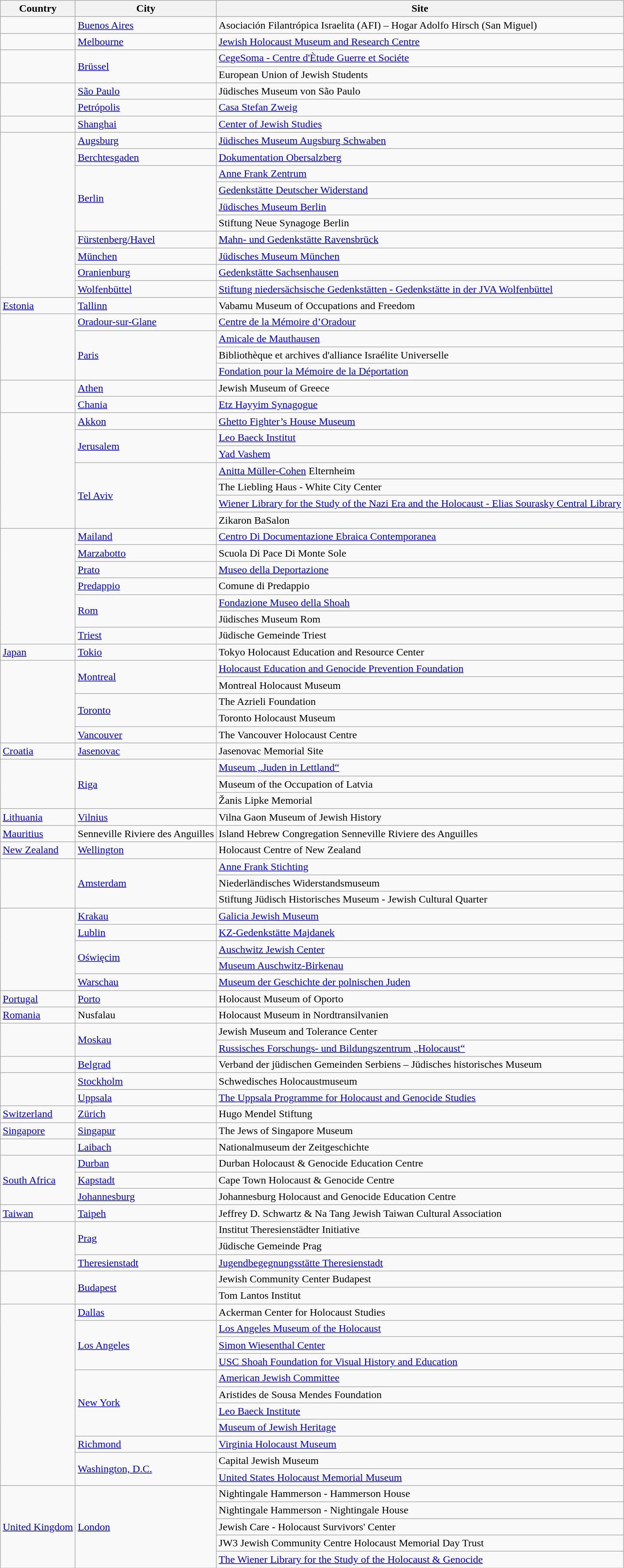<table class="wikitable sortable">
<tr>
<th>Country</th>
<th>City</th>
<th>Site</th>
</tr>
<tr>
<td></td>
<td><a href='#'>Buenos Aires</a></td>
<td>Asociación Filantrópica Israelita (AFI) – Hogar Adolfo Hirsch (San Miguel)</td>
</tr>
<tr>
<td></td>
<td><a href='#'>Melbourne</a></td>
<td><a href='#'>Jewish Holocaust Museum and Research Centre</a></td>
</tr>
<tr>
<td rowspan="2"></td>
<td rowspan="2"><a href='#'>Brüssel</a></td>
<td><a href='#'>CegeSoma - Centre d'Ètude Guerre et Sociéte</a></td>
</tr>
<tr>
<td>European Union of Jewish Students</td>
</tr>
<tr>
<td rowspan="2"></td>
<td><a href='#'>São Paulo</a></td>
<td>Jüdisches Museum von São Paulo</td>
</tr>
<tr>
<td><a href='#'>Petrópolis</a></td>
<td><a href='#'>Casa Stefan Zweig</a></td>
</tr>
<tr>
<td></td>
<td><a href='#'>Shanghai</a></td>
<td><a href='#'>Center of Jewish Studies</a></td>
</tr>
<tr>
<td rowspan="10"></td>
<td><a href='#'>Augsburg</a></td>
<td><a href='#'>Jüdisches Museum Augsburg Schwaben</a></td>
</tr>
<tr>
<td><a href='#'>Berchtesgaden</a></td>
<td><a href='#'>Dokumentation Obersalzberg</a></td>
</tr>
<tr>
<td rowspan="4"><a href='#'>Berlin</a></td>
<td><a href='#'>Anne Frank Zentrum</a></td>
</tr>
<tr>
<td><a href='#'>Gedenkstätte Deutscher Widerstand</a></td>
</tr>
<tr>
<td><a href='#'>Jüdisches Museum Berlin</a></td>
</tr>
<tr>
<td>Stiftung Neue Synagoge Berlin</td>
</tr>
<tr>
<td><a href='#'>Fürstenberg/Havel</a></td>
<td><a href='#'>Mahn- und Gedenkstätte Ravensbrück</a></td>
</tr>
<tr>
<td><a href='#'>München</a></td>
<td><a href='#'>Jüdisches Museum München</a></td>
</tr>
<tr>
<td><a href='#'>Oranienburg</a></td>
<td><a href='#'>Gedenkstätte Sachsenhausen</a></td>
</tr>
<tr>
<td><a href='#'>Wolfenbüttel</a></td>
<td><a href='#'>Stiftung niedersächsische Gedenkstätten - Gedenkstätte in der JVA Wolfenbüttel</a></td>
</tr>
<tr>
<td><a href='#'>Estonia</a></td>
<td><a href='#'>Tallinn</a></td>
<td>Vabamu Museum of Occupations and Freedom</td>
</tr>
<tr>
<td rowspan="4"></td>
<td><a href='#'>Oradour-sur-Glane</a></td>
<td><a href='#'>Centre de la Mémoire d’Oradour</a></td>
</tr>
<tr>
<td rowspan="3"><a href='#'>Paris</a></td>
<td><a href='#'>Amicale de Mauthausen</a></td>
</tr>
<tr>
<td>Bibliothèque et archives d'alliance Israélite Universelle</td>
</tr>
<tr>
<td><a href='#'>Fondation pour la Mémoire de la Déportation</a></td>
</tr>
<tr>
<td rowspan="2"></td>
<td><a href='#'>Athen</a></td>
<td>Jewish Museum of Greece</td>
</tr>
<tr>
<td><a href='#'>Chania</a></td>
<td><a href='#'>Etz Hayyim Synagogue</a></td>
</tr>
<tr>
<td rowspan="7"></td>
<td><a href='#'>Akkon</a></td>
<td><a href='#'>Ghetto Fighter’s House Museum</a></td>
</tr>
<tr>
<td rowspan="2"><a href='#'>Jerusalem</a></td>
<td><a href='#'>Leo Baeck Institut</a></td>
</tr>
<tr>
<td><a href='#'>Yad Vashem</a></td>
</tr>
<tr>
<td rowspan="4"><a href='#'>Tel Aviv</a></td>
<td><a href='#'>Anitta Müller-Cohen</a> Elternheim</td>
</tr>
<tr>
<td>The Liebling Haus - White City Center</td>
</tr>
<tr>
<td><a href='#'>Wiener Library for the Study of the Nazi Era and the Holocaust - Elias Sourasky Central Library</a></td>
</tr>
<tr>
<td>Zikaron BaSalon</td>
</tr>
<tr>
<td rowspan="7"></td>
<td><a href='#'>Mailand</a></td>
<td><a href='#'>Centro Di Documentazione Ebraica Contemporanea</a></td>
</tr>
<tr>
<td><a href='#'>Marzabotto</a></td>
<td>Scuola Di Pace Di Monte Sole</td>
</tr>
<tr>
<td><a href='#'>Prato</a></td>
<td><a href='#'>Museo della Deportazione</a></td>
</tr>
<tr>
<td><a href='#'>Predappio</a></td>
<td>Comune di Predappio</td>
</tr>
<tr>
<td rowspan="2"><a href='#'>Rom</a></td>
<td><a href='#'>Fondazione Museo della Shoah</a></td>
</tr>
<tr>
<td>Jüdisches Museum Rom</td>
</tr>
<tr>
<td><a href='#'>Triest</a></td>
<td>Jüdische Gemeinde Triest</td>
</tr>
<tr>
<td><a href='#'>Japan</a></td>
<td><a href='#'>Tokio</a></td>
<td>Tokyo Holocaust Education and Resource Center</td>
</tr>
<tr>
<td rowspan="5"></td>
<td rowspan="2"><a href='#'>Montreal</a></td>
<td><a href='#'>Holocaust Education and Genocide Prevention Foundation</a></td>
</tr>
<tr>
<td>Montreal Holocaust Museum</td>
</tr>
<tr>
<td rowspan="2"><a href='#'>Toronto</a></td>
<td>The Azrieli Foundation</td>
</tr>
<tr>
<td>Toronto Holocaust Museum</td>
</tr>
<tr>
<td><a href='#'>Vancouver</a></td>
<td>The Vancouver Holocaust Centre</td>
</tr>
<tr>
<td><a href='#'>Croatia</a></td>
<td><a href='#'>Jasenovac</a></td>
<td>Jasenovac Memorial Site</td>
</tr>
<tr>
<td rowspan="3"></td>
<td rowspan="3"><a href='#'>Riga</a></td>
<td><a href='#'>Museum „Juden in Lettland“</a></td>
</tr>
<tr>
<td>Museum of the Occupation of Latvia</td>
</tr>
<tr>
<td>Žanis Lipke Memorial</td>
</tr>
<tr>
<td><a href='#'>Lithuania</a></td>
<td><a href='#'>Vilnius</a></td>
<td>Vilna Gaon Museum of Jewish History</td>
</tr>
<tr>
<td><a href='#'>Mauritius</a></td>
<td>Senneville Riviere des Anguilles</td>
<td>Island Hebrew Congregation Senneville Riviere des Anguilles</td>
</tr>
<tr>
<td><a href='#'>New Zealand</a></td>
<td><a href='#'>Wellington</a></td>
<td>Holocaust Centre of New Zealand</td>
</tr>
<tr>
<td rowspan="3"></td>
<td rowspan="3"><a href='#'>Amsterdam</a></td>
<td><a href='#'>Anne Frank Stichting</a></td>
</tr>
<tr>
<td>Niederländisches Widerstandsmuseum</td>
</tr>
<tr>
<td>Stiftung Jüdisch Historisches Museum - Jewish Cultural Quarter</td>
</tr>
<tr>
<td rowspan="5"></td>
<td><a href='#'>Krakau</a></td>
<td><a href='#'>Galicia Jewish Museum</a></td>
</tr>
<tr>
<td><a href='#'>Lublin</a></td>
<td><a href='#'>KZ-Gedenkstätte Majdanek</a></td>
</tr>
<tr>
<td rowspan="2"><a href='#'>Oświęcim</a></td>
<td><a href='#'>Auschwitz Jewish Center</a></td>
</tr>
<tr>
<td><a href='#'>Museum Auschwitz-Birkenau</a></td>
</tr>
<tr>
<td><a href='#'>Warschau</a></td>
<td><a href='#'>Museum der Geschichte der polnischen Juden</a></td>
</tr>
<tr>
<td><a href='#'>Portugal</a></td>
<td><a href='#'>Porto</a></td>
<td>Holocaust Museum of Oporto</td>
</tr>
<tr>
<td><a href='#'>Romania</a></td>
<td>Nusfalau</td>
<td>Holocaust Museum in Nordtransilvanien</td>
</tr>
<tr>
<td rowspan="2"></td>
<td rowspan="2"><a href='#'>Moskau</a></td>
<td>Jewish Museum and Tolerance Center</td>
</tr>
<tr>
<td><a href='#'>Russisches Forschungs- und Bildungszentrum „Holocaust“</a></td>
</tr>
<tr>
<td></td>
<td><a href='#'>Belgrad</a></td>
<td>Verband der jüdischen Gemeinden Serbiens – Jüdisches historisches Museum</td>
</tr>
<tr>
<td rowspan="2"></td>
<td><a href='#'>Stockholm</a></td>
<td>Schwedisches Holocaustmuseum</td>
</tr>
<tr>
<td><a href='#'>Uppsala</a></td>
<td><a href='#'>The Uppsala Programme for Holocaust and Genocide Studies</a></td>
</tr>
<tr>
<td><a href='#'>Switzerland</a></td>
<td><a href='#'>Zürich</a></td>
<td>Hugo Mendel Stiftung</td>
</tr>
<tr>
<td><a href='#'>Singapore</a></td>
<td><a href='#'>Singapur</a></td>
<td>The Jews of Singapore Museum</td>
</tr>
<tr>
<td></td>
<td><a href='#'>Laibach</a></td>
<td>Nationalmuseum der Zeitgeschichte</td>
</tr>
<tr>
<td rowspan="3"><a href='#'>South Africa</a></td>
<td><a href='#'>Durban</a></td>
<td>Durban Holocaust & Genocide Education Centre</td>
</tr>
<tr>
<td><a href='#'>Kapstadt</a></td>
<td>Cape Town Holocaust & Genocide Centre</td>
</tr>
<tr>
<td><a href='#'>Johannesburg</a></td>
<td>Johannesburg Holocaust and Genocide Education Centre</td>
</tr>
<tr>
<td><a href='#'>Taiwan</a></td>
<td><a href='#'>Taipeh</a></td>
<td>Jeffrey D. Schwartz & Na Tang Jewish Taiwan Cultural Association</td>
</tr>
<tr>
<td rowspan="3"></td>
<td rowspan="2"><a href='#'>Prag</a></td>
<td>Institut Theresienstädter Initiative</td>
</tr>
<tr>
<td>Jüdische Gemeinde Prag</td>
</tr>
<tr>
<td><a href='#'>Theresienstadt</a></td>
<td><a href='#'>Jugendbegegnungsstätte Theresienstadt</a></td>
</tr>
<tr>
<td rowspan="2"></td>
<td rowspan="2"><a href='#'>Budapest</a></td>
<td>Jewish Community Center Budapest</td>
</tr>
<tr>
<td>Tom Lantos Institut</td>
</tr>
<tr>
<td rowspan="11"></td>
<td><a href='#'>Dallas</a></td>
<td>Ackerman Center for Holocaust Studies</td>
</tr>
<tr>
<td rowspan="3"><a href='#'>Los Angeles</a></td>
<td><a href='#'>Los Angeles Museum of the Holocaust</a></td>
</tr>
<tr>
<td><a href='#'>Simon Wiesenthal Center</a></td>
</tr>
<tr>
<td><a href='#'>USC Shoah Foundation for Visual History and Education</a></td>
</tr>
<tr>
<td rowspan="4"><a href='#'>New York</a></td>
<td><a href='#'>American Jewish Committee</a></td>
</tr>
<tr>
<td>Aristides de Sousa Mendes Foundation</td>
</tr>
<tr>
<td><a href='#'>Leo Baeck Institute</a></td>
</tr>
<tr>
<td><a href='#'>Museum of Jewish Heritage</a></td>
</tr>
<tr>
<td><a href='#'>Richmond</a></td>
<td><a href='#'>Virginia Holocaust Museum</a></td>
</tr>
<tr>
<td rowspan="2"><a href='#'>Washington, D.C.</a></td>
<td>Capital Jewish Museum</td>
</tr>
<tr>
<td><a href='#'>United States Holocaust Memorial Museum</a></td>
</tr>
<tr>
<td rowspan="5"><a href='#'>United Kingdom</a></td>
<td rowspan="5"><a href='#'>London</a></td>
<td>Nightingale Hammerson - Hammerson House</td>
</tr>
<tr>
<td>Nightingale Hammerson - Nightingale House</td>
</tr>
<tr>
<td>Jewish Care - Holocaust Survivors' Center</td>
</tr>
<tr>
<td>JW3 Jewish Community Centre Holocaust Memorial Day Trust</td>
</tr>
<tr>
<td><a href='#'>The Wiener Library for the Study of the Holocaust & Genocide</a></td>
</tr>
</table>
